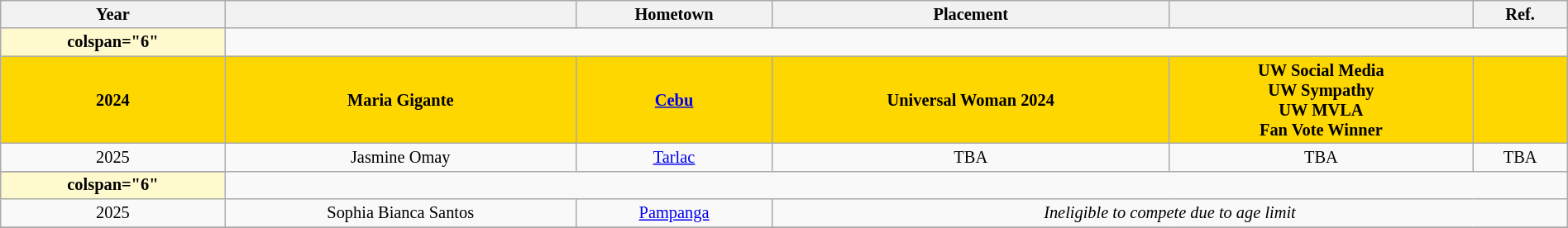<table class="wikitable sortable" style="font-size: 85%; text-align:center; width:100%;">
<tr>
<th>Year</th>
<th></th>
<th>Hometown</th>
<th>Placement</th>
<th></th>
<th>Ref.</th>
</tr>
<tr style="background-color:#FFFACD; font-weight: bold">
<td>colspan="6" </td>
</tr>
<tr style="background-color:gold; font-weight: bold">
<td>2024</td>
<td>Maria Gigante</td>
<td><a href='#'>Cebu</a></td>
<td>Universal Woman 2024</td>
<td>UW Social Media <br> UW Sympathy <br> UW MVLA <br> Fan Vote Winner</td>
<td></td>
</tr>
<tr>
<td>2025</td>
<td>Jasmine Omay</td>
<td><a href='#'>Tarlac</a></td>
<td>TBA</td>
<td>TBA</td>
<td>TBA</td>
</tr>
<tr>
</tr>
<tr>
</tr>
<tr>
</tr>
<tr style="background-color:#FFFACD; font-weight: bold">
<td>colspan="6" </td>
</tr>
<tr>
<td>2025</td>
<td>Sophia Bianca Santos</td>
<td><a href='#'>Pampanga</a></td>
<td colspan="4"><em>Ineligible to compete due to age limit </em></td>
</tr>
<tr>
</tr>
</table>
